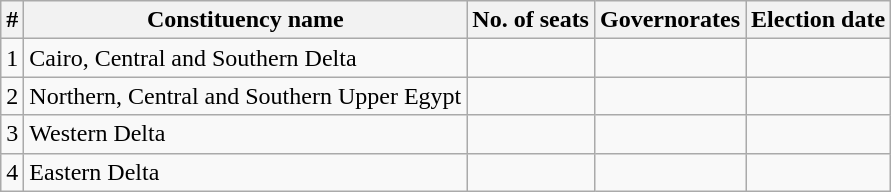<table class="wikitable sortable">
<tr>
<th>#</th>
<th>Constituency name</th>
<th>No. of seats</th>
<th>Governorates</th>
<th>Election date</th>
</tr>
<tr>
<td>1</td>
<td>Cairo, Central and Southern Delta</td>
<td align = right></td>
<td align = left></td>
<td align = right></td>
</tr>
<tr>
<td>2</td>
<td>Northern, Central and Southern Upper Egypt</td>
<td align = right></td>
<td align = left></td>
<td align = right></td>
</tr>
<tr>
<td>3</td>
<td>Western Delta</td>
<td align = right></td>
<td align = left></td>
<td align = right></td>
</tr>
<tr>
<td>4</td>
<td>Eastern Delta</td>
<td align = right></td>
<td align = left></td>
<td align = right></td>
</tr>
</table>
